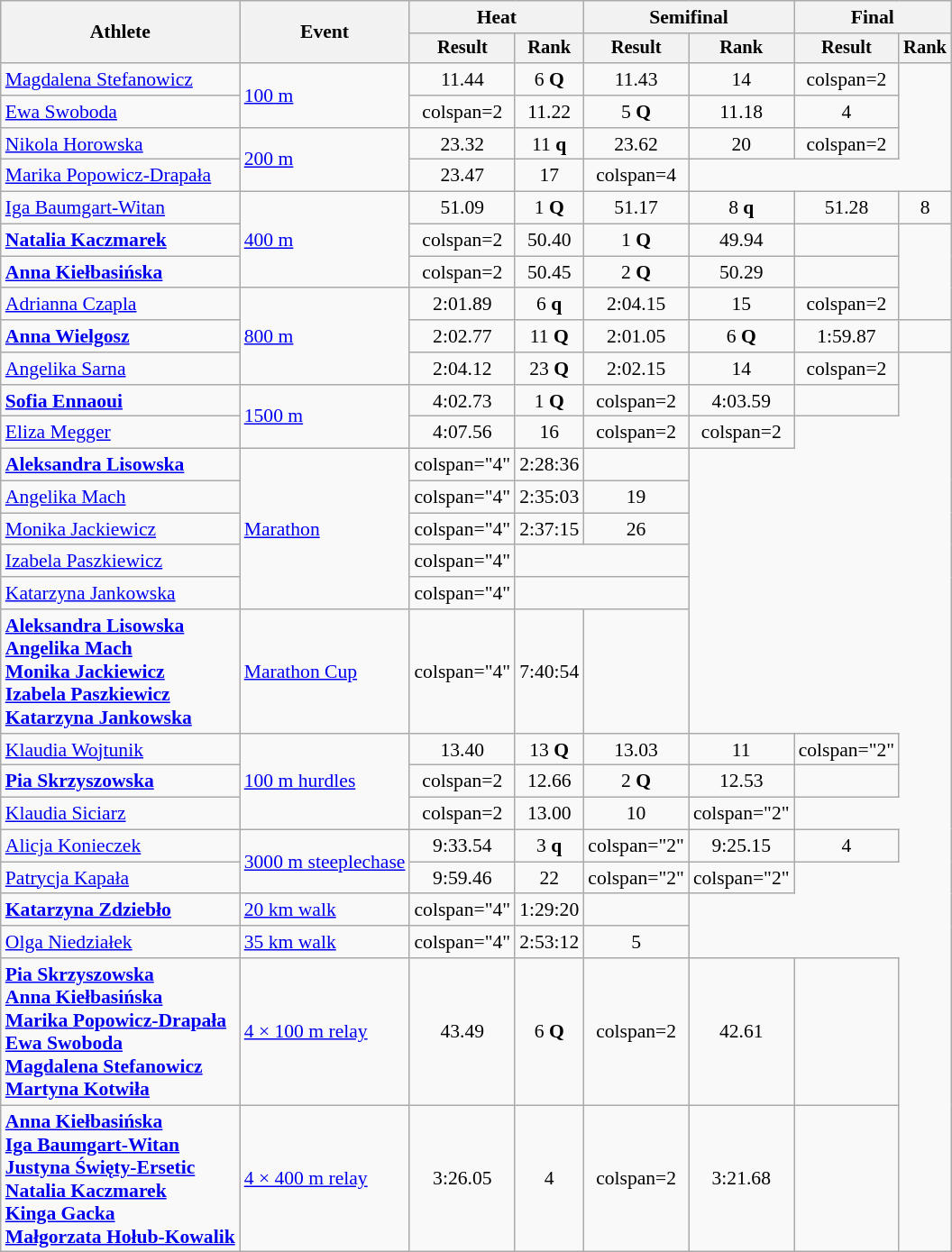<table class="wikitable" style="font-size:90%">
<tr>
<th rowspan="2">Athlete</th>
<th rowspan="2">Event</th>
<th colspan="2">Heat</th>
<th colspan="2">Semifinal</th>
<th colspan="2">Final</th>
</tr>
<tr style="font-size:95%">
<th>Result</th>
<th>Rank</th>
<th>Result</th>
<th>Rank</th>
<th>Result</th>
<th>Rank</th>
</tr>
<tr align=center>
<td align=left><a href='#'>Magdalena Stefanowicz</a></td>
<td align=left rowspan=2><a href='#'>100 m</a></td>
<td>11.44</td>
<td>6 <strong>Q</strong></td>
<td>11.43</td>
<td>14</td>
<td>colspan=2 </td>
</tr>
<tr align=center>
<td align=left><a href='#'>Ewa Swoboda</a></td>
<td>colspan=2 </td>
<td>11.22</td>
<td>5 <strong>Q</strong></td>
<td>11.18</td>
<td>4</td>
</tr>
<tr align=center>
<td align=left><a href='#'>Nikola Horowska</a></td>
<td align=left rowspan=2><a href='#'>200 m</a></td>
<td>23.32</td>
<td>11 <strong>q</strong></td>
<td>23.62</td>
<td>20</td>
<td>colspan=2 </td>
</tr>
<tr align=center>
<td align=left><a href='#'>Marika Popowicz-Drapała</a></td>
<td>23.47</td>
<td>17</td>
<td>colspan=4 </td>
</tr>
<tr align=center>
<td align=left><a href='#'>Iga Baumgart-Witan</a></td>
<td align=left rowspan=3><a href='#'>400 m</a></td>
<td>51.09 </td>
<td>1 <strong>Q</strong></td>
<td>51.17</td>
<td>8 <strong>q</strong></td>
<td>51.28</td>
<td>8</td>
</tr>
<tr align=center>
<td align=left><strong><a href='#'>Natalia Kaczmarek</a></strong></td>
<td>colspan=2 </td>
<td>50.40</td>
<td>1 <strong>Q</strong></td>
<td>49.94</td>
<td></td>
</tr>
<tr align=center>
<td align=left><strong><a href='#'>Anna Kiełbasińska</a></strong></td>
<td>colspan=2 </td>
<td>50.45</td>
<td>2 <strong>Q</strong></td>
<td>50.29</td>
<td></td>
</tr>
<tr align=center>
<td align=left><a href='#'>Adrianna Czapla</a></td>
<td align=left rowspan=3><a href='#'>800 m</a></td>
<td>2:01.89</td>
<td>6 <strong>q</strong></td>
<td>2:04.15</td>
<td>15</td>
<td>colspan=2 </td>
</tr>
<tr align=center>
<td align=left><strong><a href='#'>Anna Wielgosz</a></strong></td>
<td>2:02.77</td>
<td>11 <strong>Q</strong></td>
<td>2:01.05</td>
<td>6 <strong>Q</strong></td>
<td>1:59.87</td>
<td></td>
</tr>
<tr align=center>
<td align=left><a href='#'>Angelika Sarna</a></td>
<td>2:04.12</td>
<td>23 <strong>Q</strong></td>
<td>2:02.15</td>
<td>14</td>
<td>colspan=2 </td>
</tr>
<tr align=center>
<td align=left><strong><a href='#'>Sofia Ennaoui</a></strong></td>
<td align=left rowspan=2><a href='#'>1500 m</a></td>
<td>4:02.73</td>
<td>1 <strong>Q</strong></td>
<td>colspan=2 </td>
<td>4:03.59</td>
<td></td>
</tr>
<tr align=center>
<td align=left><a href='#'>Eliza Megger</a></td>
<td>4:07.56</td>
<td>16</td>
<td>colspan=2 </td>
<td>colspan=2 </td>
</tr>
<tr align=center>
<td align=left><strong><a href='#'>Aleksandra Lisowska</a></strong></td>
<td align=left rowspan=5><a href='#'>Marathon</a></td>
<td>colspan="4" </td>
<td>2:28:36 </td>
<td></td>
</tr>
<tr align=center>
<td align=left><a href='#'>Angelika Mach</a></td>
<td>colspan="4" </td>
<td>2:35:03 </td>
<td>19</td>
</tr>
<tr align=center>
<td align=left><a href='#'>Monika Jackiewicz</a></td>
<td>colspan="4" </td>
<td>2:37:15</td>
<td>26</td>
</tr>
<tr align=center>
<td align=left><a href='#'>Izabela Paszkiewicz</a></td>
<td>colspan="4" </td>
<td colspan="2"></td>
</tr>
<tr align=center>
<td align=left><a href='#'>Katarzyna Jankowska</a></td>
<td>colspan="4" </td>
<td colspan="2"></td>
</tr>
<tr align=center>
<td align=left><strong><a href='#'>Aleksandra Lisowska</a><br><a href='#'>Angelika Mach</a><br><a href='#'>Monika Jackiewicz</a><br><a href='#'>Izabela Paszkiewicz</a><br><a href='#'>Katarzyna Jankowska</a></strong></td>
<td align=left><a href='#'>Marathon Cup</a></td>
<td>colspan="4" </td>
<td>7:40:54</td>
<td></td>
</tr>
<tr align=center>
<td align=left><a href='#'>Klaudia Wojtunik</a></td>
<td align=left  rowspan=3><a href='#'>100 m hurdles</a></td>
<td>13.40</td>
<td>13 <strong>Q</strong></td>
<td>13.03</td>
<td>11</td>
<td>colspan="2" </td>
</tr>
<tr align=center>
<td align=left><strong><a href='#'>Pia Skrzyszowska</a></strong></td>
<td>colspan=2 </td>
<td>12.66</td>
<td>2 <strong>Q</strong></td>
<td>12.53</td>
<td></td>
</tr>
<tr align=center>
<td align=left><a href='#'>Klaudia Siciarz</a></td>
<td>colspan=2 </td>
<td>13.00</td>
<td>10</td>
<td>colspan="2" </td>
</tr>
<tr align=center>
<td align=left><a href='#'>Alicja Konieczek</a></td>
<td align=left rowspan=2><a href='#'>3000 m steeplechase</a></td>
<td>9:33.54 </td>
<td>3 <strong>q</strong></td>
<td>colspan="2" </td>
<td>9:25.15 </td>
<td>4</td>
</tr>
<tr align=center>
<td align=left><a href='#'>Patrycja Kapała</a></td>
<td>9:59.46</td>
<td>22</td>
<td>colspan="2" </td>
<td>colspan="2" </td>
</tr>
<tr align=center>
<td align=left><strong><a href='#'>Katarzyna Zdziebło</a></strong></td>
<td align=left><a href='#'>20 km walk</a></td>
<td>colspan="4" </td>
<td>1:29:20</td>
<td></td>
</tr>
<tr align=center>
<td align=left><a href='#'>Olga Niedziałek</a></td>
<td align=left><a href='#'>35 km walk</a></td>
<td>colspan="4" </td>
<td>2:53:12</td>
<td>5</td>
</tr>
<tr align=center>
<td align=left><strong><a href='#'>Pia Skrzyszowska</a> <br> <a href='#'>Anna Kiełbasińska</a><br> <a href='#'>Marika Popowicz-Drapała</a><br> <a href='#'>Ewa Swoboda</a><br> <a href='#'>Magdalena Stefanowicz</a> <br><a href='#'>Martyna Kotwiła</a></strong></td>
<td align=left><a href='#'>4 × 100 m relay</a></td>
<td>43.49</td>
<td>6 <strong>Q</strong></td>
<td>colspan=2 </td>
<td>42.61 </td>
<td></td>
</tr>
<tr align=center>
<td align=left><strong><a href='#'>Anna Kiełbasińska</a><br> <a href='#'>Iga Baumgart-Witan</a><br> <a href='#'>Justyna Święty-Ersetic</a><br> <a href='#'>Natalia Kaczmarek</a><br><a href='#'>Kinga Gacka</a><br> <a href='#'>Małgorzata Hołub-Kowalik</a></strong></td>
<td align=left><a href='#'>4 × 400 m relay</a></td>
<td>3:26.05 </td>
<td>4</td>
<td>colspan=2 </td>
<td>3:21.68 </td>
<td></td>
</tr>
</table>
